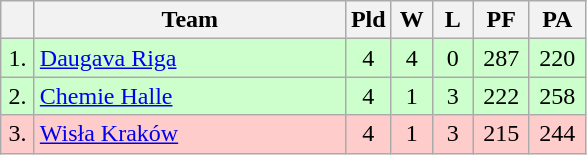<table class=wikitable style="text-align:center">
<tr>
<th width=15></th>
<th width=200>Team</th>
<th width=20>Pld</th>
<th width=20>W</th>
<th width=20>L</th>
<th width=30>PF</th>
<th width=30>PA</th>
</tr>
<tr style="background: #ccffcc;">
<td>1.</td>
<td align=left> <a href='#'>Daugava Riga</a></td>
<td>4</td>
<td>4</td>
<td>0</td>
<td>287</td>
<td>220</td>
</tr>
<tr style="background: #ccffcc;">
<td>2.</td>
<td align=left> <a href='#'>Chemie Halle</a></td>
<td>4</td>
<td>1</td>
<td>3</td>
<td>222</td>
<td>258</td>
</tr>
<tr style="background: #ffcccc;">
<td>3.</td>
<td align=left> <a href='#'>Wisła Kraków</a></td>
<td>4</td>
<td>1</td>
<td>3</td>
<td>215</td>
<td>244</td>
</tr>
</table>
